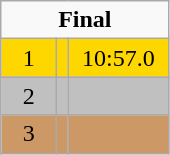<table class=wikitable style="text-align:center">
<tr>
<td colspan=3><strong>Final</strong></td>
</tr>
<tr bgcolor=gold>
<td width=30>1</td>
<td align=left></td>
<td width=60>10:57.0</td>
</tr>
<tr bgcolor=silver>
<td>2</td>
<td align=left></td>
<td></td>
</tr>
<tr bgcolor=cc9966>
<td>3</td>
<td align=left></td>
<td></td>
</tr>
</table>
